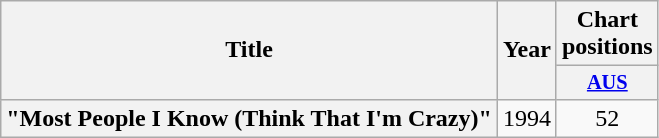<table class="wikitable plainrowheaders" style="text-align:center;">
<tr>
<th rowspan="2">Title</th>
<th rowspan="2">Year</th>
<th colspan="1">Chart positions</th>
</tr>
<tr>
<th scope="col" style="width:3em;font-size:85%;"><a href='#'>AUS</a><br></th>
</tr>
<tr>
<th scope="row">"Most People I Know (Think That I'm Crazy)"</th>
<td>1994</td>
<td>52</td>
</tr>
</table>
